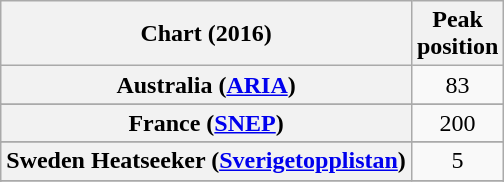<table class="wikitable sortable plainrowheaders" style="text-align:center">
<tr>
<th scope="col">Chart (2016)</th>
<th scope="col">Peak<br>position</th>
</tr>
<tr>
<th scope="row">Australia (<a href='#'>ARIA</a>)</th>
<td>83</td>
</tr>
<tr>
</tr>
<tr>
</tr>
<tr>
</tr>
<tr>
</tr>
<tr>
<th scope="row">France (<a href='#'>SNEP</a>)</th>
<td>200</td>
</tr>
<tr>
</tr>
<tr>
</tr>
<tr>
</tr>
<tr>
</tr>
<tr>
</tr>
<tr>
</tr>
<tr>
</tr>
<tr>
</tr>
<tr>
</tr>
<tr>
<th scope="row">Sweden Heatseeker (<a href='#'>Sverigetopplistan</a>)</th>
<td>5</td>
</tr>
<tr>
</tr>
<tr>
</tr>
<tr>
</tr>
<tr>
</tr>
</table>
